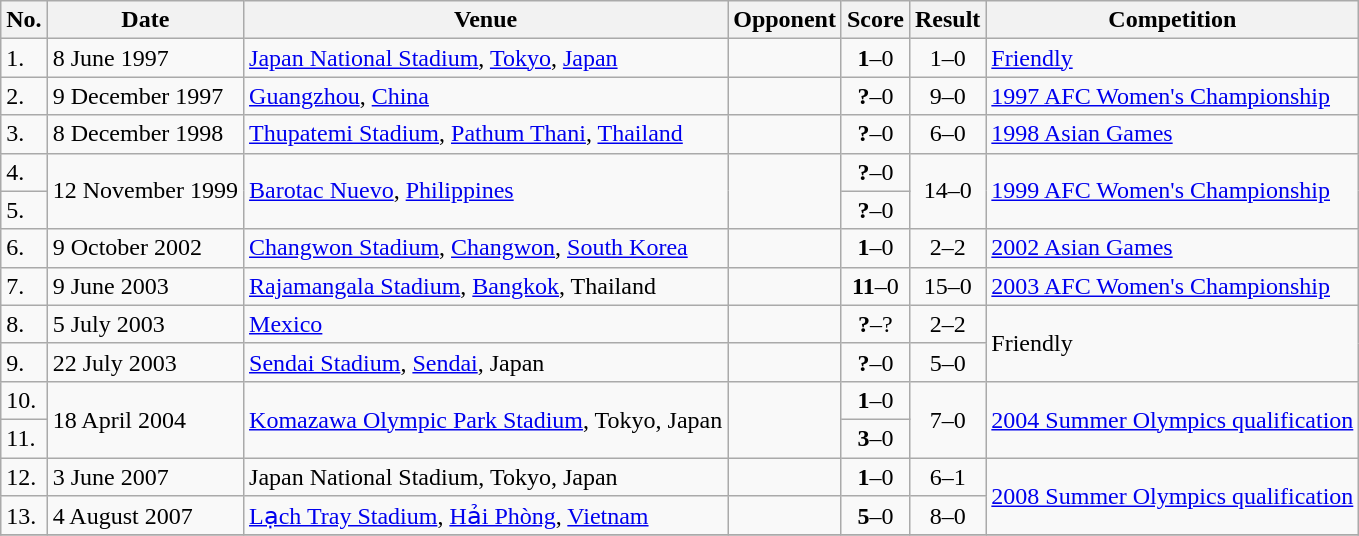<table class="wikitable">
<tr>
<th>No.</th>
<th>Date</th>
<th>Venue</th>
<th>Opponent</th>
<th>Score</th>
<th>Result</th>
<th>Competition</th>
</tr>
<tr>
<td>1.</td>
<td>8 June 1997</td>
<td><a href='#'>Japan National Stadium</a>, <a href='#'>Tokyo</a>, <a href='#'>Japan</a></td>
<td></td>
<td align=center><strong>1</strong>–0</td>
<td align=center>1–0</td>
<td><a href='#'>Friendly</a></td>
</tr>
<tr>
<td>2.</td>
<td>9 December 1997</td>
<td><a href='#'>Guangzhou</a>, <a href='#'>China</a></td>
<td></td>
<td align=center><strong>?</strong>–0</td>
<td align=center>9–0</td>
<td><a href='#'>1997 AFC Women's Championship</a></td>
</tr>
<tr>
<td>3.</td>
<td>8 December 1998</td>
<td><a href='#'>Thupatemi Stadium</a>, <a href='#'>Pathum Thani</a>, <a href='#'>Thailand</a></td>
<td></td>
<td align=center><strong>?</strong>–0</td>
<td align=center>6–0</td>
<td><a href='#'>1998 Asian Games</a></td>
</tr>
<tr>
<td>4.</td>
<td rowspan=2>12 November 1999</td>
<td rowspan=2><a href='#'>Barotac Nuevo</a>, <a href='#'>Philippines</a></td>
<td rowspan=2></td>
<td align=center><strong>?</strong>–0</td>
<td rowspan=2 align=center>14–0</td>
<td rowspan=2><a href='#'>1999 AFC Women's Championship</a></td>
</tr>
<tr>
<td>5.</td>
<td align=center><strong>?</strong>–0</td>
</tr>
<tr>
<td>6.</td>
<td>9 October 2002</td>
<td><a href='#'>Changwon Stadium</a>, <a href='#'>Changwon</a>, <a href='#'>South Korea</a></td>
<td></td>
<td align=center><strong>1</strong>–0</td>
<td align=center>2–2</td>
<td><a href='#'>2002 Asian Games</a></td>
</tr>
<tr>
<td>7.</td>
<td>9 June 2003</td>
<td><a href='#'>Rajamangala Stadium</a>, <a href='#'>Bangkok</a>, Thailand</td>
<td></td>
<td align=center><strong>11</strong>–0</td>
<td align=center>15–0</td>
<td><a href='#'>2003 AFC Women's Championship</a></td>
</tr>
<tr>
<td>8.</td>
<td>5 July 2003</td>
<td><a href='#'>Mexico</a></td>
<td></td>
<td align=center><strong>?</strong>–?</td>
<td align=center>2–2</td>
<td rowspan=2>Friendly</td>
</tr>
<tr>
<td>9.</td>
<td>22 July 2003</td>
<td><a href='#'>Sendai Stadium</a>, <a href='#'>Sendai</a>, Japan</td>
<td></td>
<td align=center><strong>?</strong>–0</td>
<td align=center>5–0</td>
</tr>
<tr>
<td>10.</td>
<td rowspan=2>18 April 2004</td>
<td rowspan=2><a href='#'>Komazawa Olympic Park Stadium</a>, Tokyo, Japan</td>
<td rowspan=2></td>
<td align=center><strong>1</strong>–0</td>
<td rowspan=2 align=center>7–0</td>
<td rowspan=2><a href='#'>2004 Summer Olympics qualification</a></td>
</tr>
<tr>
<td>11.</td>
<td align=center><strong>3</strong>–0</td>
</tr>
<tr>
<td>12.</td>
<td>3 June 2007</td>
<td>Japan National Stadium, Tokyo, Japan</td>
<td></td>
<td align=center><strong>1</strong>–0</td>
<td align=center>6–1</td>
<td rowspan=2><a href='#'>2008 Summer Olympics qualification</a></td>
</tr>
<tr>
<td>13.</td>
<td>4 August 2007</td>
<td><a href='#'>Lạch Tray Stadium</a>, <a href='#'>Hải Phòng</a>, <a href='#'>Vietnam</a></td>
<td></td>
<td align=center><strong>5</strong>–0</td>
<td align=center>8–0</td>
</tr>
<tr>
</tr>
</table>
